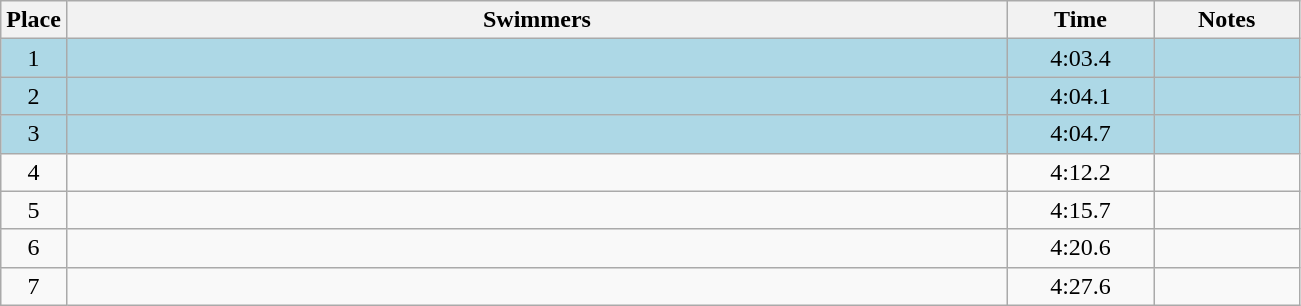<table class=wikitable style="text-align:center">
<tr>
<th>Place</th>
<th width=620>Swimmers</th>
<th width=90>Time</th>
<th width=90>Notes</th>
</tr>
<tr bgcolor=lightblue>
<td>1</td>
<td align=left></td>
<td>4:03.4</td>
<td></td>
</tr>
<tr bgcolor=lightblue>
<td>2</td>
<td align=left></td>
<td>4:04.1</td>
<td></td>
</tr>
<tr bgcolor=lightblue>
<td>3</td>
<td align=left></td>
<td>4:04.7</td>
<td></td>
</tr>
<tr>
<td>4</td>
<td align=left></td>
<td>4:12.2</td>
<td></td>
</tr>
<tr>
<td>5</td>
<td align=left></td>
<td>4:15.7</td>
<td></td>
</tr>
<tr>
<td>6</td>
<td align=left></td>
<td>4:20.6</td>
<td></td>
</tr>
<tr>
<td>7</td>
<td align=left></td>
<td>4:27.6</td>
<td></td>
</tr>
</table>
